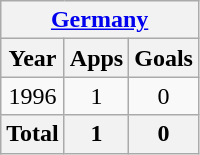<table class="wikitable" style="text-align:center">
<tr>
<th colspan=3><a href='#'>Germany</a></th>
</tr>
<tr>
<th>Year</th>
<th>Apps</th>
<th>Goals</th>
</tr>
<tr>
<td>1996</td>
<td>1</td>
<td>0</td>
</tr>
<tr>
<th>Total</th>
<th>1</th>
<th>0</th>
</tr>
</table>
